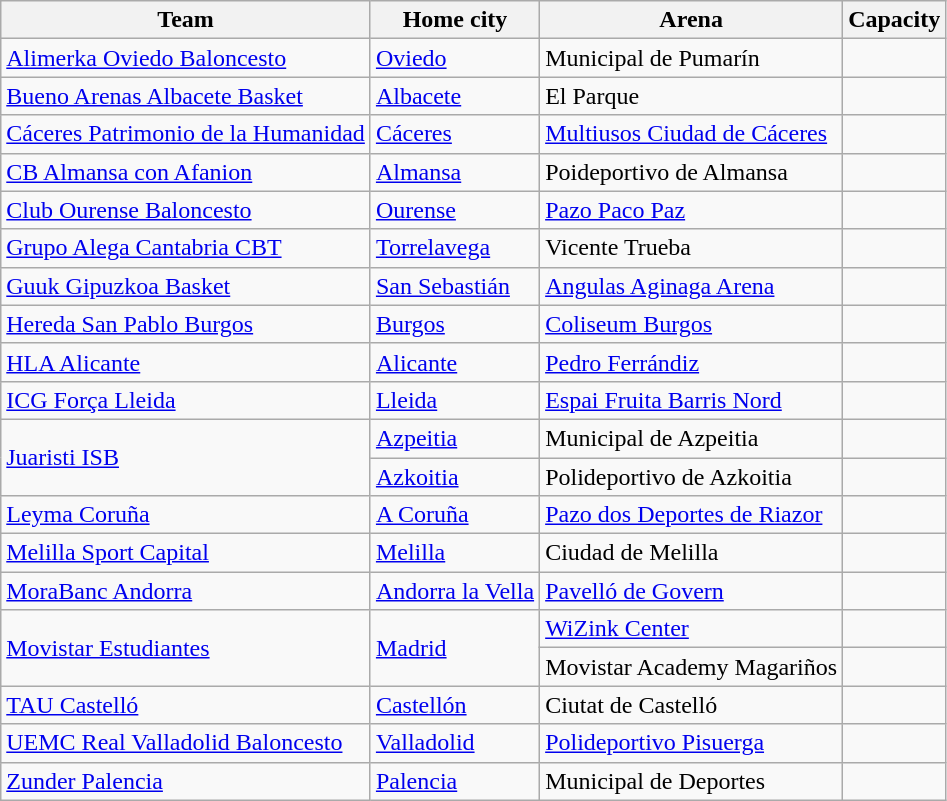<table class="wikitable sortable">
<tr>
<th>Team</th>
<th>Home city</th>
<th>Arena</th>
<th>Capacity</th>
</tr>
<tr>
<td><a href='#'>Alimerka Oviedo Baloncesto</a></td>
<td><a href='#'>Oviedo</a></td>
<td>Municipal de Pumarín</td>
<td style="text-align:center"></td>
</tr>
<tr>
<td><a href='#'>Bueno Arenas Albacete Basket</a></td>
<td><a href='#'>Albacete</a></td>
<td>El Parque</td>
<td style="text-align:center"></td>
</tr>
<tr>
<td><a href='#'>Cáceres Patrimonio de la Humanidad</a></td>
<td><a href='#'>Cáceres</a></td>
<td><a href='#'>Multiusos Ciudad de Cáceres</a></td>
<td style="text-align:center"></td>
</tr>
<tr>
<td><a href='#'>CB Almansa con Afanion</a></td>
<td><a href='#'>Almansa</a></td>
<td>Poideportivo de Almansa</td>
<td style="text-align:center"></td>
</tr>
<tr>
<td><a href='#'>Club Ourense Baloncesto</a></td>
<td><a href='#'>Ourense</a></td>
<td><a href='#'>Pazo Paco Paz</a></td>
<td style="text-align:center"></td>
</tr>
<tr>
<td><a href='#'>Grupo Alega Cantabria CBT</a></td>
<td><a href='#'>Torrelavega</a></td>
<td>Vicente Trueba</td>
<td style="text-align:center"></td>
</tr>
<tr>
<td><a href='#'>Guuk Gipuzkoa Basket</a></td>
<td><a href='#'>San Sebastián</a></td>
<td><a href='#'>Angulas Aginaga Arena</a></td>
<td style="text-align:center"></td>
</tr>
<tr>
<td><a href='#'>Hereda San Pablo Burgos</a></td>
<td><a href='#'>Burgos</a></td>
<td><a href='#'>Coliseum Burgos</a></td>
<td style="text-align:center"></td>
</tr>
<tr>
<td><a href='#'>HLA Alicante</a></td>
<td><a href='#'>Alicante</a></td>
<td><a href='#'>Pedro Ferrándiz</a></td>
<td style="text-align:center"></td>
</tr>
<tr>
<td><a href='#'>ICG Força Lleida</a></td>
<td><a href='#'>Lleida</a></td>
<td><a href='#'>Espai Fruita Barris Nord</a></td>
<td style="text-align:center"></td>
</tr>
<tr>
<td rowspan="2"><a href='#'>Juaristi ISB</a></td>
<td><a href='#'>Azpeitia</a></td>
<td>Municipal de Azpeitia</td>
<td style="text-align:center"></td>
</tr>
<tr>
<td><a href='#'>Azkoitia</a></td>
<td>Polideportivo de Azkoitia</td>
<td style="text-align:center"></td>
</tr>
<tr>
<td><a href='#'>Leyma Coruña</a></td>
<td><a href='#'>A Coruña</a></td>
<td><a href='#'>Pazo dos Deportes de Riazor</a></td>
<td style="text-align:center"></td>
</tr>
<tr>
<td><a href='#'>Melilla Sport Capital</a></td>
<td><a href='#'>Melilla</a></td>
<td>Ciudad de Melilla</td>
<td style="text-align:center"></td>
</tr>
<tr>
<td><a href='#'>MoraBanc Andorra</a></td>
<td><a href='#'>Andorra la Vella</a></td>
<td><a href='#'>Pavelló de Govern</a></td>
<td style="text-align:center"></td>
</tr>
<tr>
<td rowspan="2"><a href='#'>Movistar Estudiantes</a></td>
<td rowspan="2"><a href='#'>Madrid</a></td>
<td><a href='#'>WiZink Center</a></td>
<td style="text-align:center"></td>
</tr>
<tr>
<td>Movistar Academy Magariños</td>
<td style="text-align:center"></td>
</tr>
<tr>
<td><a href='#'>TAU Castelló</a></td>
<td><a href='#'>Castellón</a></td>
<td>Ciutat de Castelló</td>
<td style="text-align:center"></td>
</tr>
<tr>
<td><a href='#'>UEMC Real Valladolid Baloncesto</a></td>
<td><a href='#'>Valladolid</a></td>
<td><a href='#'>Polideportivo Pisuerga</a></td>
<td style="text-align:center"></td>
</tr>
<tr>
<td><a href='#'>Zunder Palencia</a></td>
<td><a href='#'>Palencia</a></td>
<td>Municipal de Deportes</td>
<td style="text-align:center"></td>
</tr>
</table>
